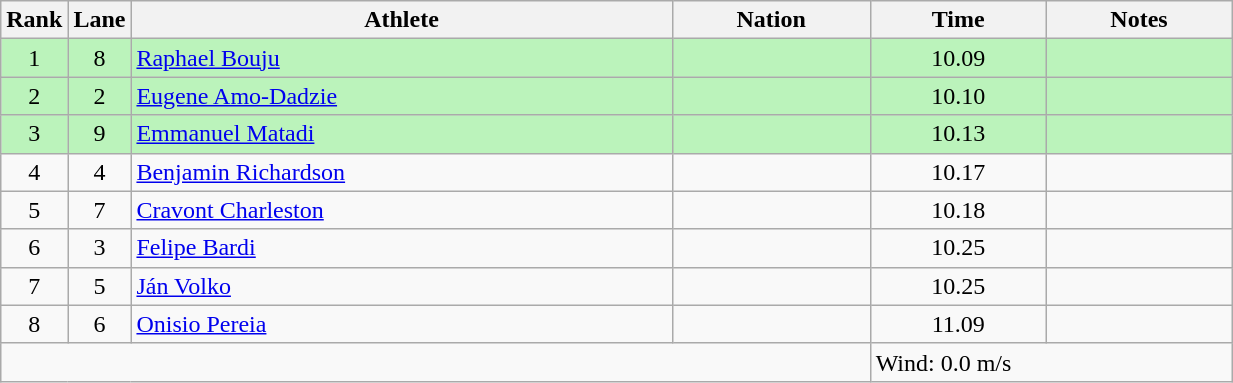<table class="wikitable sortable" style="text-align:center;width: 65%;">
<tr>
<th scope="col" style="width: 10px;">Rank</th>
<th scope="col" style="width: 10px;">Lane</th>
<th scope="col">Athlete</th>
<th scope="col">Nation</th>
<th scope="col">Time</th>
<th scope="col">Notes</th>
</tr>
<tr bgcolor=bbf3bb>
<td>1</td>
<td>8</td>
<td align=left><a href='#'>Raphael Bouju</a></td>
<td align=left></td>
<td>10.09</td>
<td></td>
</tr>
<tr bgcolor=bbf3bb>
<td>2</td>
<td>2</td>
<td align=left><a href='#'>Eugene Amo-Dadzie</a></td>
<td align=left></td>
<td>10.10</td>
<td></td>
</tr>
<tr bgcolor=bbf3bb>
<td>3</td>
<td>9</td>
<td align=left><a href='#'>Emmanuel Matadi</a></td>
<td align=left></td>
<td>10.13</td>
<td></td>
</tr>
<tr>
<td>4</td>
<td>4</td>
<td align=left><a href='#'>Benjamin Richardson</a></td>
<td align=left></td>
<td>10.17</td>
<td></td>
</tr>
<tr>
<td>5</td>
<td>7</td>
<td align=left><a href='#'>Cravont Charleston</a></td>
<td align=left></td>
<td>10.18</td>
<td></td>
</tr>
<tr>
<td>6</td>
<td>3</td>
<td align=left><a href='#'>Felipe Bardi</a></td>
<td align=left></td>
<td>10.25 </td>
<td></td>
</tr>
<tr>
<td>7</td>
<td>5</td>
<td align=left><a href='#'>Ján Volko</a></td>
<td align=left></td>
<td>10.25 </td>
<td></td>
</tr>
<tr>
<td>8</td>
<td>6</td>
<td align=left><a href='#'>Onisio Pereia</a></td>
<td align=left></td>
<td>11.09</td>
<td></td>
</tr>
<tr class="sortbottom">
<td colspan="4"></td>
<td colspan="2" style="text-align:left;">Wind: 0.0 m/s</td>
</tr>
</table>
